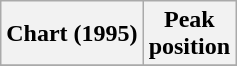<table class="wikitable sortable">
<tr>
<th align="left">Chart (1995)</th>
<th align="center">Peak<br>position</th>
</tr>
<tr>
</tr>
</table>
